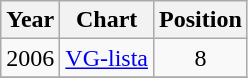<table class="wikitable">
<tr>
<th>Year</th>
<th>Chart</th>
<th>Position</th>
</tr>
<tr>
<td>2006</td>
<td><a href='#'>VG-lista</a></td>
<td align="center">8</td>
</tr>
<tr>
</tr>
</table>
